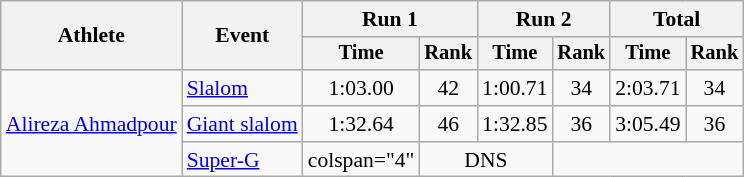<table class="wikitable" style="font-size:90%">
<tr>
<th rowspan=2>Athlete</th>
<th rowspan=2>Event</th>
<th colspan=2>Run 1</th>
<th colspan=2>Run 2</th>
<th colspan=2>Total</th>
</tr>
<tr style="font-size:95%">
<th>Time</th>
<th>Rank</th>
<th>Time</th>
<th>Rank</th>
<th>Time</th>
<th>Rank</th>
</tr>
<tr align=center>
<td align="left" rowspan="3"><a href='#'>Alireza Ahmadpour</a></td>
<td align="left"><a href='#'>Slalom</a></td>
<td>1:03.00</td>
<td>42</td>
<td>1:00.71</td>
<td>34</td>
<td>2:03.71</td>
<td>34</td>
</tr>
<tr align=center>
<td align="left"><a href='#'>Giant slalom</a></td>
<td>1:32.64</td>
<td>46</td>
<td>1:32.85</td>
<td>36</td>
<td>3:05.49</td>
<td>36</td>
</tr>
<tr align=center>
<td align="left"><a href='#'>Super-G</a></td>
<td>colspan="4" </td>
<td colspan=2>DNS</td>
</tr>
</table>
